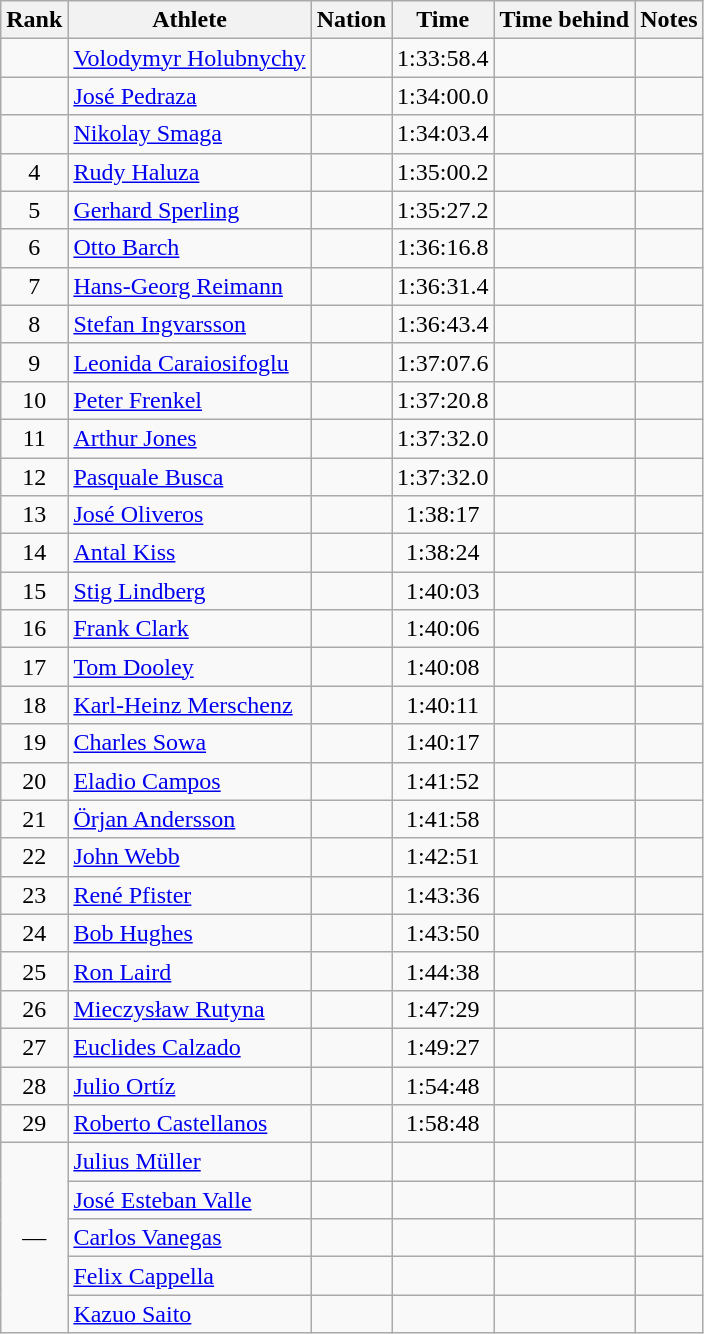<table class="wikitable sortable" style="text-align:center">
<tr>
<th>Rank</th>
<th>Athlete</th>
<th>Nation</th>
<th>Time</th>
<th>Time behind</th>
<th>Notes</th>
</tr>
<tr>
<td></td>
<td align=left><a href='#'>Volodymyr Holubnychy</a></td>
<td align=left></td>
<td>1:33:58.4</td>
<td></td>
<td></td>
</tr>
<tr>
<td></td>
<td align=left><a href='#'>José Pedraza</a></td>
<td align=left></td>
<td>1:34:00.0</td>
<td></td>
<td></td>
</tr>
<tr>
<td></td>
<td align=left><a href='#'>Nikolay Smaga</a></td>
<td align=left></td>
<td>1:34:03.4</td>
<td></td>
<td></td>
</tr>
<tr>
<td>4</td>
<td align=left><a href='#'>Rudy Haluza</a></td>
<td align=left></td>
<td>1:35:00.2</td>
<td></td>
<td></td>
</tr>
<tr>
<td>5</td>
<td align=left><a href='#'>Gerhard Sperling</a></td>
<td align=left></td>
<td>1:35:27.2</td>
<td></td>
</tr>
<tr>
<td>6</td>
<td align=left><a href='#'>Otto Barch</a></td>
<td align=left></td>
<td>1:36:16.8</td>
<td></td>
<td></td>
</tr>
<tr>
<td>7</td>
<td align=left><a href='#'>Hans-Georg Reimann</a></td>
<td align=left></td>
<td>1:36:31.4</td>
<td></td>
<td></td>
</tr>
<tr>
<td>8</td>
<td align=left><a href='#'>Stefan Ingvarsson</a></td>
<td align=left></td>
<td>1:36:43.4</td>
<td></td>
<td></td>
</tr>
<tr>
<td>9</td>
<td align=left><a href='#'>Leonida Caraiosifoglu</a></td>
<td align=left></td>
<td>1:37:07.6</td>
<td></td>
<td></td>
</tr>
<tr>
<td>10</td>
<td align=left><a href='#'>Peter Frenkel</a></td>
<td align=left></td>
<td>1:37:20.8</td>
<td></td>
<td></td>
</tr>
<tr>
<td>11</td>
<td align=left><a href='#'>Arthur Jones</a></td>
<td align=left></td>
<td>1:37:32.0</td>
<td></td>
<td></td>
</tr>
<tr>
<td>12</td>
<td align=left><a href='#'>Pasquale Busca</a></td>
<td align=left></td>
<td>1:37:32.0</td>
<td></td>
<td></td>
</tr>
<tr>
<td>13</td>
<td align=left><a href='#'>José Oliveros</a></td>
<td align=left></td>
<td>1:38:17</td>
<td></td>
<td></td>
</tr>
<tr>
<td>14</td>
<td align=left><a href='#'>Antal Kiss</a></td>
<td align=left></td>
<td>1:38:24</td>
<td></td>
<td></td>
</tr>
<tr>
<td>15</td>
<td align=left><a href='#'>Stig Lindberg</a></td>
<td align=left></td>
<td>1:40:03</td>
<td></td>
<td></td>
</tr>
<tr>
<td>16</td>
<td align=left><a href='#'>Frank Clark</a></td>
<td align=left></td>
<td>1:40:06</td>
<td></td>
<td></td>
</tr>
<tr>
<td>17</td>
<td align=left><a href='#'>Tom Dooley</a></td>
<td align=left></td>
<td>1:40:08</td>
<td></td>
</tr>
<tr>
<td>18</td>
<td align=left><a href='#'>Karl-Heinz Merschenz</a></td>
<td align=left></td>
<td>1:40:11</td>
<td></td>
<td></td>
</tr>
<tr>
<td>19</td>
<td align=left><a href='#'>Charles Sowa</a></td>
<td align=left></td>
<td>1:40:17</td>
<td></td>
<td></td>
</tr>
<tr>
<td>20</td>
<td align=left><a href='#'>Eladio Campos</a></td>
<td align=left></td>
<td>1:41:52</td>
<td></td>
<td></td>
</tr>
<tr>
<td>21</td>
<td align=left><a href='#'>Örjan Andersson</a></td>
<td align=left></td>
<td>1:41:58</td>
<td></td>
<td></td>
</tr>
<tr>
<td>22</td>
<td align=left><a href='#'>John Webb</a></td>
<td align=left></td>
<td>1:42:51</td>
<td></td>
<td></td>
</tr>
<tr>
<td>23</td>
<td align=left><a href='#'>René Pfister</a></td>
<td align=left></td>
<td>1:43:36</td>
<td></td>
<td></td>
</tr>
<tr>
<td>24</td>
<td align=left><a href='#'>Bob Hughes</a></td>
<td align=left></td>
<td>1:43:50</td>
<td></td>
<td></td>
</tr>
<tr>
<td>25</td>
<td align=left><a href='#'>Ron Laird</a></td>
<td align=left></td>
<td>1:44:38</td>
<td></td>
<td></td>
</tr>
<tr>
<td>26</td>
<td align=left><a href='#'>Mieczysław Rutyna</a></td>
<td align=left></td>
<td>1:47:29</td>
<td></td>
<td></td>
</tr>
<tr>
<td>27</td>
<td align=left><a href='#'>Euclides Calzado</a></td>
<td align=left></td>
<td>1:49:27</td>
<td></td>
<td></td>
</tr>
<tr>
<td>28</td>
<td align=left><a href='#'>Julio Ortíz</a></td>
<td align=left></td>
<td>1:54:48</td>
<td></td>
<td></td>
</tr>
<tr>
<td>29</td>
<td align=left><a href='#'>Roberto Castellanos</a></td>
<td align=left></td>
<td>1:58:48</td>
<td></td>
<td></td>
</tr>
<tr>
<td rowspan="5">—</td>
<td align=left><a href='#'>Julius Müller</a></td>
<td align=left></td>
<td></td>
<td></td>
<td></td>
</tr>
<tr>
<td align="left"><a href='#'>José Esteban Valle</a></td>
<td align=left></td>
<td></td>
<td></td>
<td></td>
</tr>
<tr>
<td align="left"><a href='#'>Carlos Vanegas</a></td>
<td align=left></td>
<td></td>
<td></td>
<td></td>
</tr>
<tr>
<td align="left"><a href='#'>Felix Cappella</a></td>
<td align=left></td>
<td></td>
<td></td>
<td></td>
</tr>
<tr>
<td align="left"><a href='#'>Kazuo Saito</a></td>
<td align=left></td>
<td></td>
<td></td>
<td></td>
</tr>
</table>
